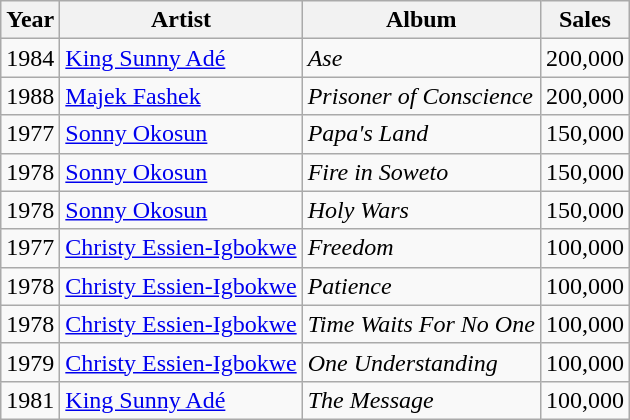<table class="wikitable">
<tr>
<th>Year</th>
<th>Artist</th>
<th>Album</th>
<th>Sales</th>
</tr>
<tr>
<td>1984</td>
<td><a href='#'>King Sunny Adé</a></td>
<td><em>Ase</em></td>
<td>200,000</td>
</tr>
<tr>
<td>1988</td>
<td><a href='#'>Majek Fashek</a></td>
<td><em>Prisoner of Conscience</em></td>
<td>200,000</td>
</tr>
<tr>
<td>1977</td>
<td><a href='#'>Sonny Okosun</a></td>
<td><em>Papa's Land</em></td>
<td>150,000</td>
</tr>
<tr>
<td>1978</td>
<td><a href='#'>Sonny Okosun</a></td>
<td><em>Fire in Soweto</em></td>
<td>150,000</td>
</tr>
<tr>
<td>1978</td>
<td><a href='#'>Sonny Okosun</a></td>
<td><em>Holy Wars</em></td>
<td>150,000</td>
</tr>
<tr>
<td>1977</td>
<td><a href='#'>Christy Essien-Igbokwe</a></td>
<td><em>Freedom</em></td>
<td>100,000</td>
</tr>
<tr>
<td>1978</td>
<td><a href='#'>Christy Essien-Igbokwe</a></td>
<td><em>Patience</em></td>
<td>100,000</td>
</tr>
<tr>
<td>1978</td>
<td><a href='#'>Christy Essien-Igbokwe</a></td>
<td><em>Time Waits For No One</em></td>
<td>100,000</td>
</tr>
<tr>
<td>1979</td>
<td><a href='#'>Christy Essien-Igbokwe</a></td>
<td><em>One Understanding</em></td>
<td>100,000</td>
</tr>
<tr>
<td>1981</td>
<td><a href='#'>King Sunny Adé</a></td>
<td><em>The Message</em></td>
<td>100,000</td>
</tr>
</table>
